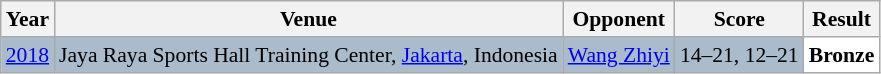<table class="sortable wikitable" style="font-size: 90%;">
<tr>
<th>Year</th>
<th>Venue</th>
<th>Opponent</th>
<th>Score</th>
<th>Result</th>
</tr>
<tr style="background:#AABBCC">
<td align="center"><a href='#'>2018</a></td>
<td align="left">Jaya Raya Sports Hall Training Center, <a href='#'>Jakarta</a>, Indonesia</td>
<td align="left"> <a href='#'>Wang Zhiyi</a></td>
<td align="left">14–21, 12–21</td>
<td style="text-align:left; background:white"> <strong>Bronze</strong></td>
</tr>
</table>
